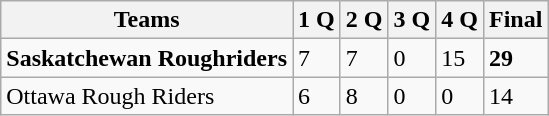<table class="wikitable">
<tr>
<th>Teams</th>
<th>1 Q</th>
<th>2 Q</th>
<th>3 Q</th>
<th>4 Q</th>
<th>Final</th>
</tr>
<tr>
<td><strong>Saskatchewan Roughriders</strong></td>
<td>7</td>
<td>7</td>
<td>0</td>
<td>15</td>
<td><strong>29</strong></td>
</tr>
<tr>
<td>Ottawa Rough Riders</td>
<td>6</td>
<td>8</td>
<td>0</td>
<td>0</td>
<td>14</td>
</tr>
</table>
